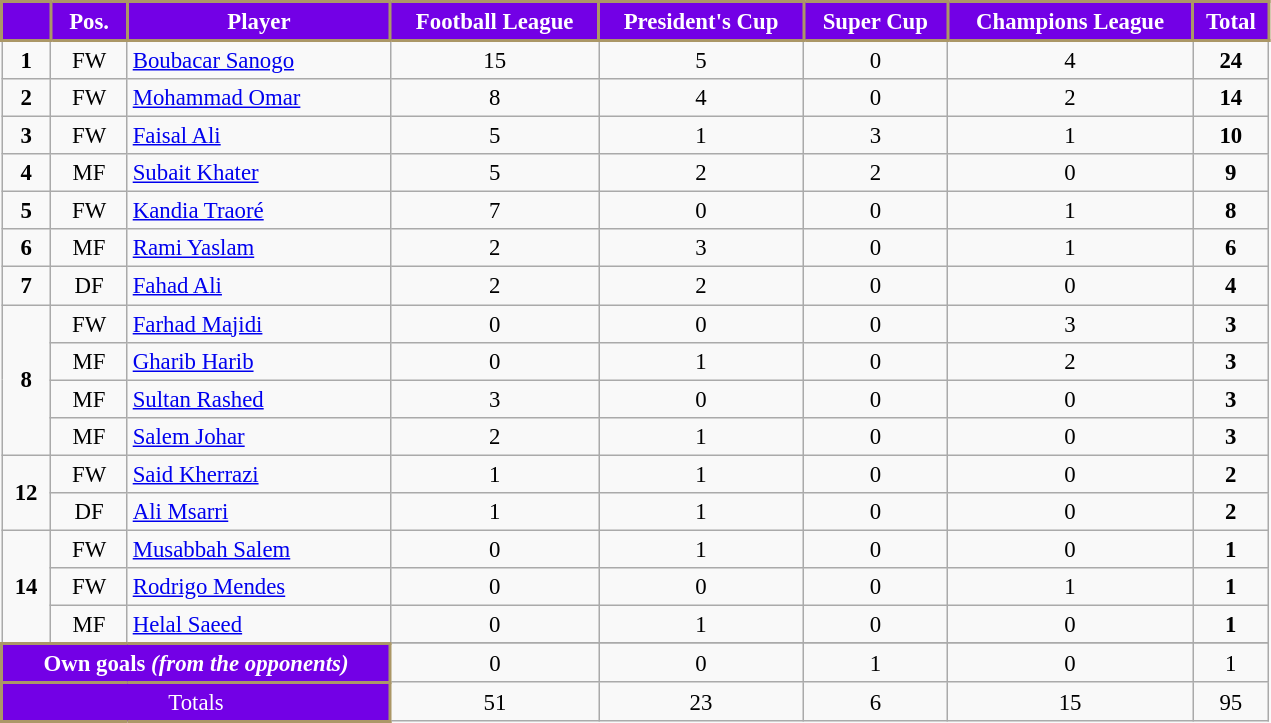<table class="wikitable" style="width:67%; text-align:center; font-size:95%;">
<tr>
<th style="color:#FFFFFF; background: #7300E6; border:2px solid #AB9767;"></th>
<th style="color:#FFFFFF; background: #7300E6; border:2px solid #AB9767;">Pos.</th>
<th style="color:#FFFFFF; background: #7300E6; border:2px solid #AB9767;">Player</th>
<th style="color:#FFFFFF; background: #7300E6; border:2px solid #AB9767;">Football League</th>
<th style="color:#FFFFFF; background: #7300E6; border:2px solid #AB9767;">President's Cup</th>
<th style="color:#FFFFFF; background: #7300E6; border:2px solid #AB9767;">Super Cup</th>
<th style="color:#FFFFFF; background: #7300E6; border:2px solid #AB9767;">Champions League</th>
<th style="color:#FFFFFF; background: #7300E6; border:2px solid #AB9767;">Total</th>
</tr>
<tr>
<td><strong>1</strong></td>
<td>FW</td>
<td align="left"> <a href='#'>Boubacar Sanogo</a></td>
<td>15</td>
<td>5</td>
<td>0</td>
<td>4</td>
<td><strong>24</strong></td>
</tr>
<tr>
<td><strong>2</strong></td>
<td>FW</td>
<td align="left"> <a href='#'>Mohammad Omar</a></td>
<td>8</td>
<td>4</td>
<td>0</td>
<td>2</td>
<td><strong>14</strong></td>
</tr>
<tr>
<td><strong>3</strong></td>
<td>FW</td>
<td align="left"> <a href='#'>Faisal Ali</a></td>
<td>5</td>
<td>1</td>
<td>3</td>
<td>1</td>
<td><strong>10</strong></td>
</tr>
<tr>
<td><strong>4</strong></td>
<td>MF</td>
<td align="left"> <a href='#'>Subait Khater</a></td>
<td>5</td>
<td>2</td>
<td>2</td>
<td>0</td>
<td><strong>9</strong></td>
</tr>
<tr>
<td><strong>5</strong></td>
<td>FW</td>
<td align="left"> <a href='#'>Kandia Traoré</a></td>
<td>7</td>
<td>0</td>
<td>0</td>
<td>1</td>
<td><strong>8</strong></td>
</tr>
<tr>
<td><strong>6</strong></td>
<td>MF</td>
<td align="left"> <a href='#'>Rami Yaslam</a></td>
<td>2</td>
<td>3</td>
<td>0</td>
<td>1</td>
<td><strong>6</strong></td>
</tr>
<tr>
<td><strong>7</strong></td>
<td>DF</td>
<td align="left"> <a href='#'>Fahad Ali</a></td>
<td>2</td>
<td>2</td>
<td>0</td>
<td>0</td>
<td><strong>4</strong></td>
</tr>
<tr>
<td rowspan=4><strong>8</strong></td>
<td>FW</td>
<td align="left"> <a href='#'>Farhad Majidi</a></td>
<td>0</td>
<td>0</td>
<td>0</td>
<td>3</td>
<td><strong>3</strong></td>
</tr>
<tr>
<td>MF</td>
<td align="left"> <a href='#'>Gharib Harib</a></td>
<td>0</td>
<td>1</td>
<td>0</td>
<td>2</td>
<td><strong>3</strong></td>
</tr>
<tr>
<td>MF</td>
<td align="left"> <a href='#'>Sultan Rashed</a></td>
<td>3</td>
<td>0</td>
<td>0</td>
<td>0</td>
<td><strong>3</strong></td>
</tr>
<tr>
<td>MF</td>
<td align="left"> <a href='#'>Salem Johar</a></td>
<td>2</td>
<td>1</td>
<td>0</td>
<td>0</td>
<td><strong>3</strong></td>
</tr>
<tr>
<td rowspan=2><strong>12</strong></td>
<td>FW</td>
<td align="left"> <a href='#'>Said Kherrazi</a></td>
<td>1</td>
<td>1</td>
<td>0</td>
<td>0</td>
<td><strong>2</strong></td>
</tr>
<tr>
<td>DF</td>
<td align="left"> <a href='#'>Ali Msarri</a></td>
<td>1</td>
<td>1</td>
<td>0</td>
<td>0</td>
<td><strong>2</strong></td>
</tr>
<tr>
<td rowspan=3><strong>14</strong></td>
<td>FW</td>
<td align="left"> <a href='#'>Musabbah Salem</a></td>
<td>0</td>
<td>1</td>
<td>0</td>
<td>0</td>
<td><strong>1</strong></td>
</tr>
<tr>
<td>FW</td>
<td align="left"> <a href='#'>Rodrigo Mendes</a></td>
<td>0</td>
<td>0</td>
<td>0</td>
<td>1</td>
<td><strong>1</strong></td>
</tr>
<tr>
<td>MF</td>
<td align="left"> <a href='#'>Helal Saeed</a></td>
<td>0</td>
<td>1</td>
<td>0</td>
<td>0</td>
<td><strong>1</strong></td>
</tr>
<tr>
</tr>
<tr class="sortbottom">
<td style="color:#FFFFFF; background: #7300E6; border:2px solid #AB9767"; colspan=3><strong>Own goals <em>(from the opponents)<strong><em></td>
<td>0</td>
<td>0</td>
<td>1</td>
<td>0</td>
<td></strong>1<strong></td>
</tr>
<tr class="sortbottom">
<td style="color:#FFFFFF; background: #7300E6; border:2px solid #AB9767"; colspan=3></strong>Totals<strong></td>
<td></strong>51<strong></td>
<td></strong>23<strong></td>
<td></strong>6<strong></td>
<td></strong>15<strong></td>
<td></strong>95<strong></td>
</tr>
</table>
